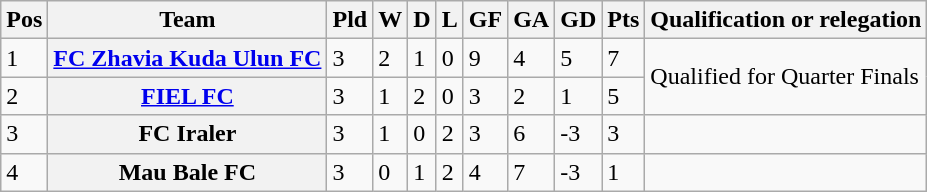<table class="wikitable">
<tr>
<th><abbr>Pos</abbr></th>
<th>Team</th>
<th><abbr>Pld</abbr></th>
<th><abbr>W</abbr></th>
<th><abbr>D</abbr></th>
<th><abbr>L</abbr></th>
<th><abbr>GF</abbr></th>
<th><abbr>GA</abbr></th>
<th><abbr>GD</abbr></th>
<th><abbr>Pts</abbr></th>
<th>Qualification or relegation</th>
</tr>
<tr>
<td>1</td>
<th><a href='#'>FC Zhavia Kuda Ulun FC</a></th>
<td>3</td>
<td>2</td>
<td>1</td>
<td>0</td>
<td>9</td>
<td>4</td>
<td>5</td>
<td>7</td>
<td rowspan="2">Qualified for Quarter Finals</td>
</tr>
<tr>
<td>2</td>
<th><a href='#'>FIEL FC</a></th>
<td>3</td>
<td>1</td>
<td>2</td>
<td>0</td>
<td>3</td>
<td>2</td>
<td>1</td>
<td>5</td>
</tr>
<tr>
<td>3</td>
<th>FC Iraler</th>
<td>3</td>
<td>1</td>
<td>0</td>
<td>2</td>
<td>3</td>
<td>6</td>
<td>-3</td>
<td>3</td>
<td></td>
</tr>
<tr>
<td>4</td>
<th>Mau Bale FC</th>
<td>3</td>
<td>0</td>
<td>1</td>
<td>2</td>
<td>4</td>
<td>7</td>
<td>-3</td>
<td>1</td>
<td></td>
</tr>
</table>
